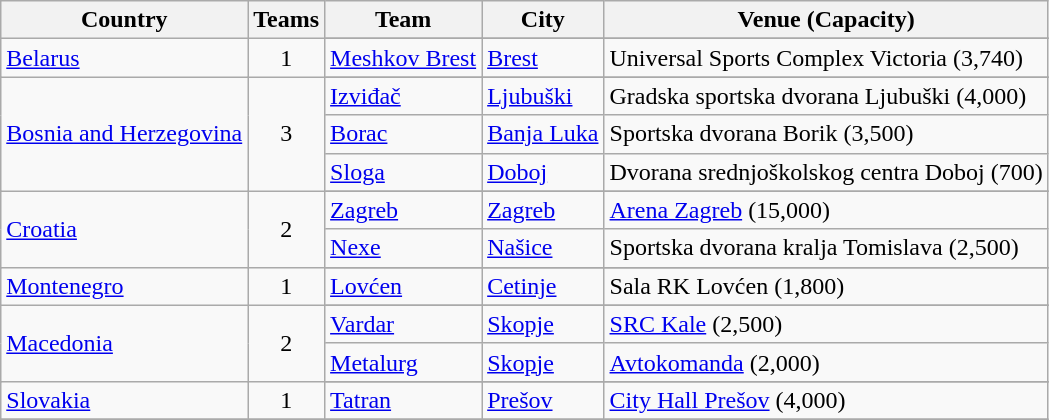<table class="wikitable">
<tr>
<th rowspan=1>Country</th>
<th colspan=1>Teams</th>
<th rowspan=1>Team</th>
<th rowspan=1>City</th>
<th rowspan=1>Venue (Capacity)</th>
</tr>
<tr>
<td rowspan=2> <a href='#'>Belarus</a></td>
<td align=center rowspan=2>1</td>
</tr>
<tr>
<td><a href='#'>Meshkov Brest</a></td>
<td><a href='#'>Brest</a></td>
<td>Universal Sports Complex Victoria (3,740)</td>
</tr>
<tr>
<td rowspan=4> <a href='#'>Bosnia and Herzegovina</a></td>
<td align=center rowspan=4>3</td>
</tr>
<tr>
<td><a href='#'>Izviđač</a></td>
<td><a href='#'>Ljubuški</a></td>
<td>Gradska sportska dvorana Ljubuški (4,000)</td>
</tr>
<tr>
<td><a href='#'>Borac</a></td>
<td><a href='#'>Banja Luka</a></td>
<td>Sportska dvorana Borik (3,500)</td>
</tr>
<tr>
<td><a href='#'>Sloga</a></td>
<td><a href='#'>Doboj</a></td>
<td>Dvorana srednjoškolskog centra Doboj (700)</td>
</tr>
<tr>
<td rowspan=3> <a href='#'>Croatia</a></td>
<td align=center rowspan=3>2</td>
</tr>
<tr>
<td><a href='#'>Zagreb</a></td>
<td><a href='#'>Zagreb</a></td>
<td><a href='#'>Arena Zagreb</a> (15,000)</td>
</tr>
<tr>
<td><a href='#'>Nexe</a></td>
<td><a href='#'>Našice</a></td>
<td>Sportska dvorana kralja Tomislava (2,500)</td>
</tr>
<tr>
<td rowspan=2> <a href='#'>Montenegro</a></td>
<td align=center rowspan=2>1</td>
</tr>
<tr>
<td><a href='#'>Lovćen</a></td>
<td><a href='#'>Cetinje</a></td>
<td>Sala RK Lovćen (1,800)</td>
</tr>
<tr>
<td rowspan=3> <a href='#'>Macedonia</a></td>
<td align=center rowspan=3>2</td>
</tr>
<tr>
<td><a href='#'>Vardar</a></td>
<td><a href='#'>Skopje</a></td>
<td><a href='#'>SRC Kale</a> (2,500)</td>
</tr>
<tr>
<td><a href='#'>Metalurg</a></td>
<td><a href='#'>Skopje</a></td>
<td><a href='#'>Avtokomanda</a> (2,000)</td>
</tr>
<tr>
<td rowspan=2> <a href='#'>Slovakia</a></td>
<td align=center rowspan=2>1</td>
</tr>
<tr>
<td><a href='#'>Tatran</a></td>
<td><a href='#'>Prešov</a></td>
<td><a href='#'>City Hall Prešov</a> (4,000)</td>
</tr>
<tr>
</tr>
</table>
